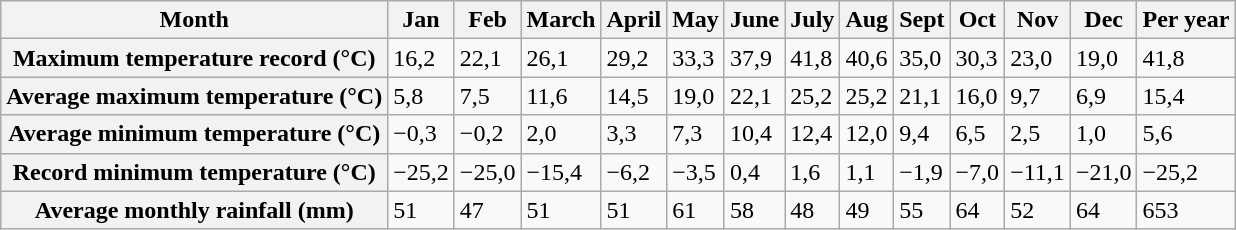<table class="wikitable">
<tr>
<th>Month</th>
<th>Jan</th>
<th>Feb</th>
<th>March</th>
<th>April</th>
<th>May</th>
<th>June</th>
<th>July</th>
<th>Aug</th>
<th>Sept</th>
<th>Oct</th>
<th>Nov</th>
<th>Dec</th>
<th>Per year</th>
</tr>
<tr>
<th>Maximum temperature record (°C)</th>
<td>16,2</td>
<td>22,1</td>
<td>26,1</td>
<td>29,2</td>
<td>33,3</td>
<td>37,9</td>
<td>41,8</td>
<td>40,6</td>
<td>35,0</td>
<td>30,3</td>
<td>23,0</td>
<td>19,0</td>
<td>41,8</td>
</tr>
<tr>
<th>Average maximum temperature (°C)</th>
<td>5,8</td>
<td>7,5</td>
<td>11,6</td>
<td>14,5</td>
<td>19,0</td>
<td>22,1</td>
<td>25,2</td>
<td>25,2</td>
<td>21,1</td>
<td>16,0</td>
<td>9,7</td>
<td>6,9</td>
<td>15,4</td>
</tr>
<tr>
<th>Average minimum temperature (°C)</th>
<td>−0,3</td>
<td>−0,2</td>
<td>2,0</td>
<td>3,3</td>
<td>7,3</td>
<td>10,4</td>
<td>12,4</td>
<td>12,0</td>
<td>9,4</td>
<td>6,5</td>
<td>2,5</td>
<td>1,0</td>
<td>5,6</td>
</tr>
<tr>
<th>Record minimum temperature (°C)</th>
<td>−25,2</td>
<td>−25,0</td>
<td>−15,4</td>
<td>−6,2</td>
<td>−3,5</td>
<td>0,4</td>
<td>1,6</td>
<td>1,1</td>
<td>−1,9</td>
<td>−7,0</td>
<td>−11,1</td>
<td>−21,0</td>
<td>−25,2</td>
</tr>
<tr>
<th>Average monthly rainfall (mm)</th>
<td>51</td>
<td>47</td>
<td>51</td>
<td>51</td>
<td>61</td>
<td>58</td>
<td>48</td>
<td>49</td>
<td>55</td>
<td>64</td>
<td>52</td>
<td>64</td>
<td>653</td>
</tr>
</table>
